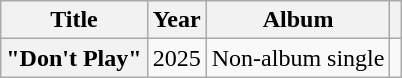<table class="wikitable plainrowheaders" style="text-align:center;">
<tr>
<th scope="col">Title</th>
<th scope="col">Year</th>
<th scope="col">Album</th>
<th class="unsortable"></th>
</tr>
<tr>
<th scope="row">"Don't Play"</th>
<td>2025</td>
<td>Non-album single</td>
<td></td>
</tr>
</table>
